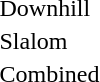<table>
<tr>
<td>Downhill</td>
<td></td>
<td></td>
<td></td>
</tr>
<tr>
<td>Slalom</td>
<td></td>
<td></td>
<td></td>
</tr>
<tr>
<td>Combined</td>
<td></td>
<td></td>
<td></td>
</tr>
</table>
